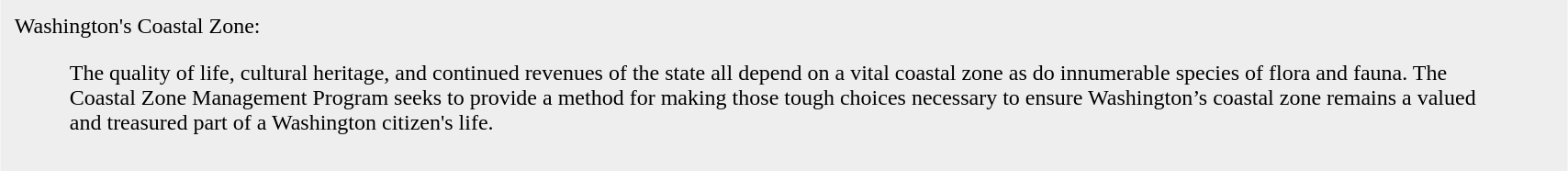<table border="0" cellpadding="10" cellspacing="0"  style="width:90%; margin:auto; background:#eee;">
<tr>
<td>Washington's Coastal Zone:<blockquote><div>The quality of life, cultural heritage, and continued revenues of the state all depend on a vital coastal zone as do innumerable species of flora and fauna. The Coastal Zone Management Program seeks to provide a method for making those tough choices necessary to ensure Washington’s coastal zone remains a valued and treasured part of a Washington citizen's life.</div></blockquote></td>
</tr>
</table>
